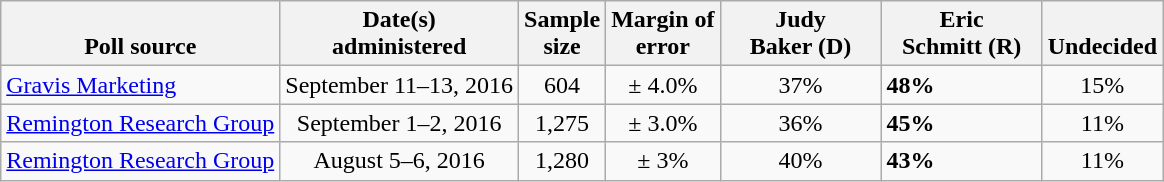<table class="wikitable">
<tr valign= bottom>
<th>Poll source</th>
<th>Date(s)<br>administered</th>
<th>Sample<br>size</th>
<th>Margin of<br>error</th>
<th style="width:100px;">Judy<br>Baker (D)</th>
<th style="width:100px;">Eric<br>Schmitt (R)</th>
<th>Undecided</th>
</tr>
<tr>
<td><a href='#'>Gravis Marketing</a></td>
<td align=center>September 11–13, 2016</td>
<td align=center>604</td>
<td align=center>± 4.0%</td>
<td align=center>37%</td>
<td><strong>48%</strong></td>
<td align=center>15%</td>
</tr>
<tr>
<td><a href='#'>Remington Research Group</a></td>
<td align=center>September 1–2, 2016</td>
<td align=center>1,275</td>
<td align=center>± 3.0%</td>
<td align=center>36%</td>
<td><strong>45%</strong></td>
<td align=center>11%</td>
</tr>
<tr>
<td><a href='#'>Remington Research Group</a></td>
<td align=center>August 5–6, 2016</td>
<td align=center>1,280</td>
<td align=center>± 3%</td>
<td align=center>40%</td>
<td><strong>43%</strong></td>
<td align=center>11%</td>
</tr>
</table>
